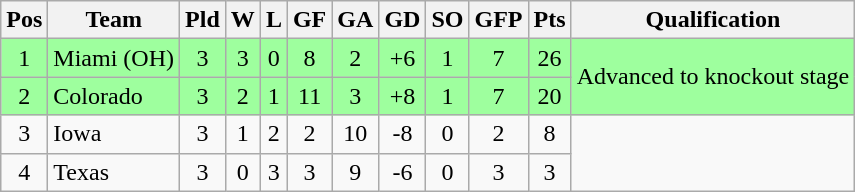<table class="wikitable" style="text-align:center">
<tr>
<th>Pos</th>
<th>Team</th>
<th>Pld</th>
<th>W</th>
<th>L</th>
<th>GF</th>
<th>GA</th>
<th>GD</th>
<th>SO</th>
<th>GFP</th>
<th>Pts</th>
<th>Qualification</th>
</tr>
<tr bgcolor="#9eff9e">
<td>1</td>
<td style="text-align:left">Miami (OH)</td>
<td>3</td>
<td>3</td>
<td>0</td>
<td>8</td>
<td>2</td>
<td>+6</td>
<td>1</td>
<td>7</td>
<td>26</td>
<td rowspan="2">Advanced to knockout stage</td>
</tr>
<tr bgcolor="#9eff9e">
<td>2</td>
<td style="text-align:left">Colorado</td>
<td>3</td>
<td>2</td>
<td>1</td>
<td>11</td>
<td>3</td>
<td>+8</td>
<td>1</td>
<td>7</td>
<td>20</td>
</tr>
<tr>
<td>3</td>
<td style="text-align:left">Iowa</td>
<td>3</td>
<td>1</td>
<td>2</td>
<td>2</td>
<td>10</td>
<td>-8</td>
<td>0</td>
<td>2</td>
<td>8</td>
<td rowspan="2"></td>
</tr>
<tr>
<td>4</td>
<td style="text-align:left">Texas</td>
<td>3</td>
<td>0</td>
<td>3</td>
<td>3</td>
<td>9</td>
<td>-6</td>
<td>0</td>
<td>3</td>
<td>3</td>
</tr>
</table>
